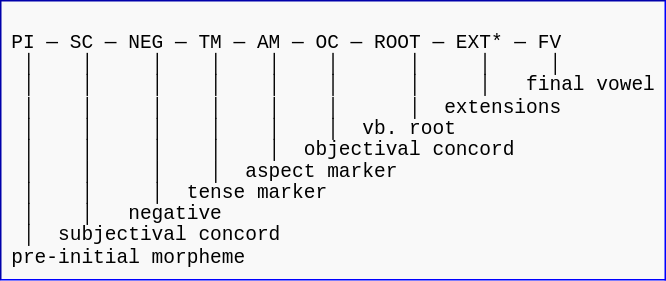<table style="margin:1em auto;">
<tr>
<td style="border: 1px inset blue; padding: 0.5em; line-height: 1.1em; background-color: #f9f9f9; font-family: monospace; text-align: left"><br>PI — SC — NEG — TM — AM — OC — ROOT — EXT* — FV<br>
 │    │     │    │    │    │      │     │     │<br>
 │    │     │    │    │    │      │     │   final vowel<br>
 │    │     │    │    │    │      │  extensions<br>
 │    │     │    │    │    │  vb. root<br>
 │    │     │    │    │  objectival concord<br>
 │    │     │    │  aspect marker<br>
 │    │     │  tense marker<br>
 │    │   negative<br>
 │  subjectival concord<br>
pre-initial morpheme</td>
</tr>
</table>
